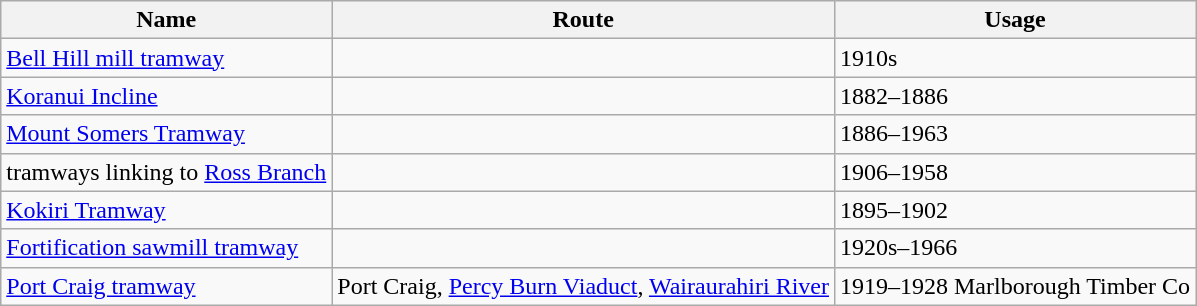<table class="wikitable">
<tr>
<th>Name</th>
<th>Route</th>
<th>Usage</th>
</tr>
<tr>
<td><a href='#'>Bell Hill mill tramway</a></td>
<td></td>
<td>1910s</td>
</tr>
<tr>
<td><a href='#'>Koranui Incline</a></td>
<td></td>
<td>1882–1886</td>
</tr>
<tr>
<td><a href='#'>Mount Somers Tramway</a></td>
<td></td>
<td>1886–1963</td>
</tr>
<tr>
<td>tramways linking to <a href='#'>Ross Branch</a></td>
<td></td>
<td>1906–1958</td>
</tr>
<tr>
<td><a href='#'>Kokiri Tramway</a></td>
<td></td>
<td>1895–1902</td>
</tr>
<tr>
<td><a href='#'>Fortification sawmill tramway</a></td>
<td></td>
<td>1920s–1966</td>
</tr>
<tr>
<td><a href='#'>Port Craig tramway</a></td>
<td>Port Craig, <a href='#'>Percy Burn Viaduct</a>, <a href='#'>Wairaurahiri River</a></td>
<td>1919–1928 Marlborough Timber Co</td>
</tr>
</table>
